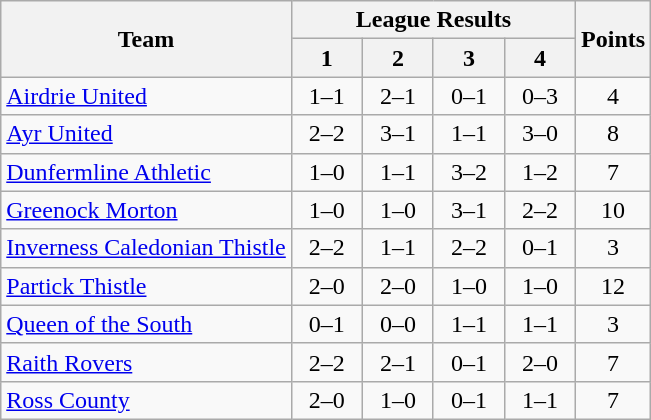<table class="wikitable" style="text-align:center">
<tr>
<th rowspan=2>Team</th>
<th colspan=4>League Results</th>
<th rowspan=2>Points</th>
</tr>
<tr>
<th width=40>1</th>
<th width=40>2</th>
<th width=40>3</th>
<th width=40>4</th>
</tr>
<tr>
<td align=left><a href='#'>Airdrie United</a></td>
<td>1–1</td>
<td>2–1</td>
<td>0–1</td>
<td>0–3</td>
<td>4</td>
</tr>
<tr>
<td align=left><a href='#'>Ayr United</a></td>
<td>2–2</td>
<td>3–1</td>
<td>1–1</td>
<td>3–0</td>
<td>8</td>
</tr>
<tr>
<td align=left><a href='#'>Dunfermline Athletic</a></td>
<td>1–0</td>
<td>1–1</td>
<td>3–2</td>
<td>1–2</td>
<td>7</td>
</tr>
<tr>
<td align=left><a href='#'>Greenock Morton</a></td>
<td>1–0</td>
<td>1–0</td>
<td>3–1</td>
<td>2–2</td>
<td>10</td>
</tr>
<tr>
<td align=left><a href='#'>Inverness Caledonian Thistle</a></td>
<td>2–2</td>
<td>1–1</td>
<td>2–2</td>
<td>0–1</td>
<td>3</td>
</tr>
<tr>
<td align=left><a href='#'>Partick Thistle</a></td>
<td>2–0</td>
<td>2–0</td>
<td>1–0</td>
<td>1–0</td>
<td>12</td>
</tr>
<tr>
<td align=left><a href='#'>Queen of the South</a></td>
<td>0–1</td>
<td>0–0</td>
<td>1–1</td>
<td>1–1</td>
<td>3</td>
</tr>
<tr>
<td align=left><a href='#'>Raith Rovers</a></td>
<td>2–2</td>
<td>2–1</td>
<td>0–1</td>
<td>2–0</td>
<td>7</td>
</tr>
<tr>
<td align=left><a href='#'>Ross County</a></td>
<td>2–0</td>
<td>1–0</td>
<td>0–1</td>
<td>1–1</td>
<td>7</td>
</tr>
</table>
